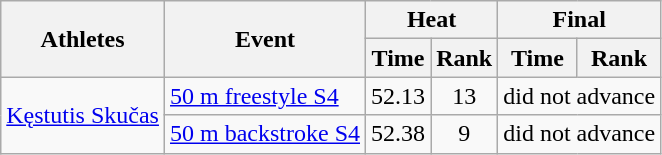<table class=wikitable>
<tr>
<th rowspan="2">Athletes</th>
<th rowspan="2">Event</th>
<th colspan="2">Heat</th>
<th colspan="2">Final</th>
</tr>
<tr>
<th>Time</th>
<th>Rank</th>
<th>Time</th>
<th>Rank</th>
</tr>
<tr align=center>
<td align=left rowspan=2><a href='#'>Kęstutis Skučas</a></td>
<td align=left><a href='#'>50 m freestyle S4</a></td>
<td>52.13</td>
<td>13</td>
<td colspan=2>did not advance</td>
</tr>
<tr align=center>
<td align=left><a href='#'>50 m backstroke S4</a></td>
<td>52.38</td>
<td>9</td>
<td colspan=2>did not advance</td>
</tr>
</table>
